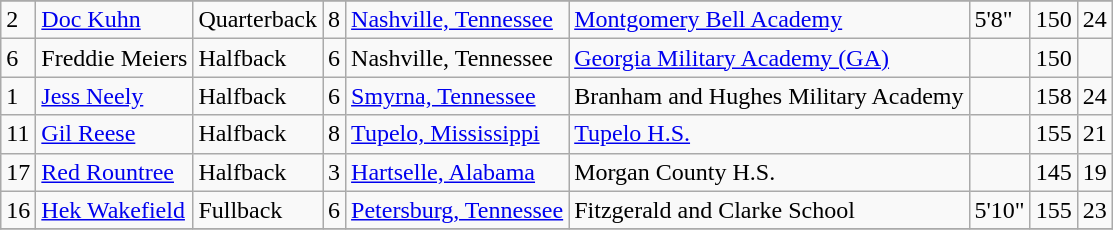<table class="wikitable">
<tr>
</tr>
<tr>
<td>2</td>
<td><a href='#'>Doc Kuhn</a></td>
<td>Quarterback</td>
<td>8</td>
<td><a href='#'>Nashville, Tennessee</a></td>
<td><a href='#'>Montgomery Bell Academy</a></td>
<td>5'8"</td>
<td>150</td>
<td>24</td>
</tr>
<tr>
<td>6</td>
<td>Freddie Meiers</td>
<td>Halfback</td>
<td>6</td>
<td>Nashville, Tennessee</td>
<td><a href='#'>Georgia Military Academy (GA)</a></td>
<td></td>
<td>150</td>
<td></td>
</tr>
<tr>
<td>1</td>
<td><a href='#'>Jess Neely</a></td>
<td>Halfback</td>
<td>6</td>
<td><a href='#'>Smyrna, Tennessee</a></td>
<td>Branham and Hughes Military Academy</td>
<td></td>
<td>158</td>
<td>24</td>
</tr>
<tr>
<td>11</td>
<td><a href='#'>Gil Reese</a></td>
<td>Halfback</td>
<td>8</td>
<td><a href='#'>Tupelo, Mississippi</a></td>
<td><a href='#'>Tupelo H.S.</a></td>
<td></td>
<td>155</td>
<td>21</td>
</tr>
<tr>
<td>17</td>
<td><a href='#'>Red Rountree</a></td>
<td>Halfback</td>
<td>3</td>
<td><a href='#'>Hartselle, Alabama</a></td>
<td>Morgan County H.S.</td>
<td></td>
<td>145</td>
<td>19</td>
</tr>
<tr>
<td>16</td>
<td><a href='#'>Hek Wakefield</a></td>
<td>Fullback</td>
<td>6</td>
<td><a href='#'>Petersburg, Tennessee</a></td>
<td>Fitzgerald and Clarke School</td>
<td>5'10"</td>
<td>155</td>
<td>23</td>
</tr>
<tr>
</tr>
</table>
